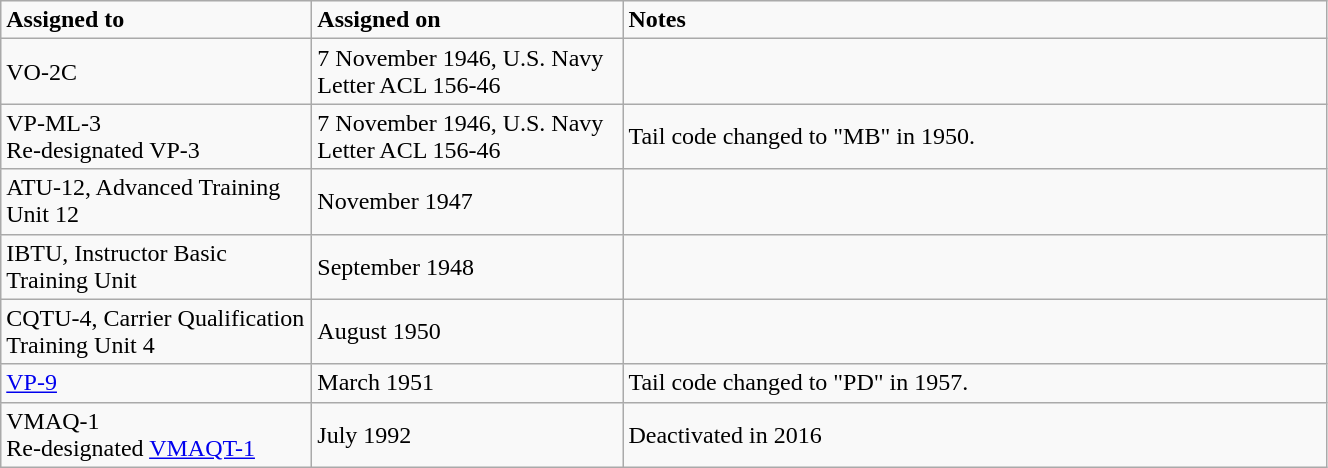<table class="wikitable" style="width: 70%;">
<tr>
<td style="width: 200px;"><strong>Assigned to</strong></td>
<td style="width: 200px;"><strong>Assigned on</strong></td>
<td><strong>Notes</strong></td>
</tr>
<tr>
<td>VO-2C</td>
<td>7 November 1946, U.S. Navy Letter ACL 156-46</td>
<td></td>
</tr>
<tr>
<td>VP-ML-3<br>Re-designated VP-3</td>
<td>7 November 1946, U.S. Navy Letter ACL 156-46</td>
<td>Tail code changed to "MB" in 1950.</td>
</tr>
<tr>
<td>ATU-12, Advanced Training Unit 12</td>
<td>November 1947</td>
<td></td>
</tr>
<tr>
<td>IBTU, Instructor Basic Training Unit</td>
<td>September 1948</td>
<td></td>
</tr>
<tr>
<td>CQTU-4, Carrier Qualification Training Unit 4</td>
<td>August 1950</td>
<td></td>
</tr>
<tr>
<td><a href='#'>VP-9</a></td>
<td>March 1951</td>
<td>Tail code changed to "PD" in 1957.</td>
</tr>
<tr>
<td>VMAQ-1<br>Re-designated <a href='#'>VMAQT-1</a></td>
<td>July 1992</td>
<td>Deactivated in 2016</td>
</tr>
</table>
